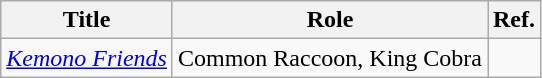<table class="wikitable">
<tr>
<th>Title</th>
<th>Role</th>
<th>Ref.</th>
</tr>
<tr>
<td><em><a href='#'>Kemono Friends</a></em></td>
<td>Common Raccoon, King Cobra</td>
<td></td>
</tr>
</table>
